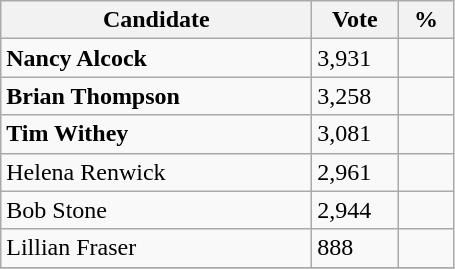<table class="wikitable">
<tr>
<th bgcolor="#DDDDFF" width="200px">Candidate</th>
<th bgcolor="#DDDDFF" width="50px">Vote</th>
<th bgcolor="#DDDDFF" width="30px">%</th>
</tr>
<tr>
<td><strong>Nancy Alcock</strong></td>
<td>3,931</td>
<td></td>
</tr>
<tr>
<td><strong>Brian Thompson</strong></td>
<td>3,258</td>
<td></td>
</tr>
<tr>
<td><strong>Tim Withey</strong></td>
<td>3,081</td>
<td></td>
</tr>
<tr>
<td>Helena Renwick</td>
<td>2,961</td>
<td></td>
</tr>
<tr>
<td>Bob Stone</td>
<td>2,944</td>
<td></td>
</tr>
<tr>
<td>Lillian Fraser</td>
<td>888</td>
<td></td>
</tr>
<tr>
</tr>
</table>
